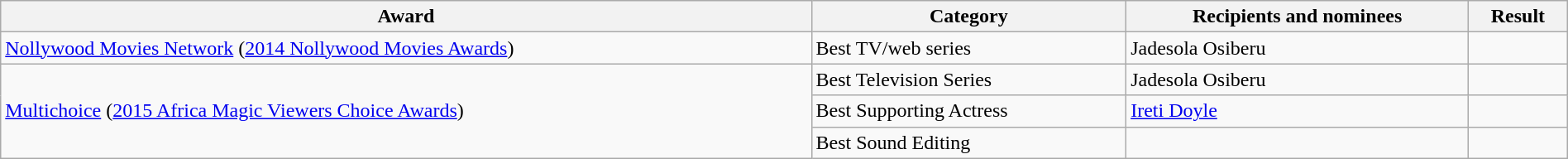<table class="wikitable sortable" style="width:100%">
<tr>
<th>Award</th>
<th>Category</th>
<th>Recipients and nominees</th>
<th>Result</th>
</tr>
<tr>
<td><a href='#'>Nollywood Movies Network</a> (<a href='#'>2014 Nollywood Movies Awards</a>)</td>
<td>Best TV/web series</td>
<td>Jadesola Osiberu</td>
<td></td>
</tr>
<tr>
<td rowspan=3><a href='#'>Multichoice</a> (<a href='#'>2015 Africa Magic Viewers Choice Awards</a>)</td>
<td>Best Television Series</td>
<td>Jadesola Osiberu</td>
<td></td>
</tr>
<tr>
<td>Best Supporting Actress</td>
<td><a href='#'>Ireti Doyle</a></td>
<td></td>
</tr>
<tr>
<td>Best Sound Editing</td>
<td></td>
<td></td>
</tr>
</table>
